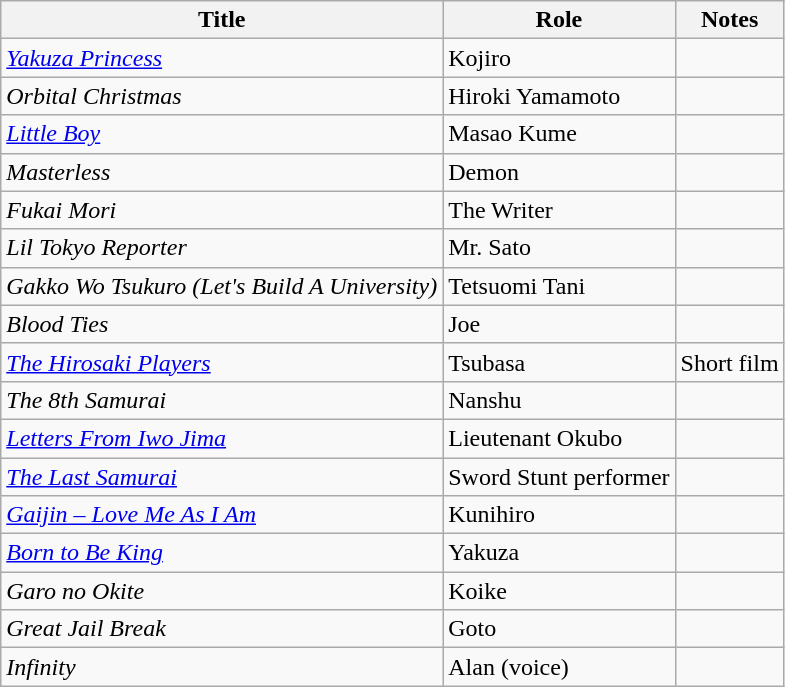<table class="wikitable">
<tr>
<th>Title</th>
<th>Role</th>
<th>Notes</th>
</tr>
<tr>
<td><em><a href='#'>Yakuza Princess</a></em></td>
<td>Kojiro</td>
<td></td>
</tr>
<tr>
<td><em>Orbital Christmas</em></td>
<td>Hiroki Yamamoto</td>
<td></td>
</tr>
<tr>
<td><em><a href='#'>Little Boy</a></em></td>
<td>Masao Kume</td>
<td></td>
</tr>
<tr>
<td><em>Masterless</em></td>
<td>Demon</td>
<td></td>
</tr>
<tr>
<td><em>Fukai Mori</em></td>
<td>The Writer</td>
<td></td>
</tr>
<tr>
<td><em>Lil Tokyo Reporter</em></td>
<td>Mr. Sato</td>
<td></td>
</tr>
<tr>
<td><em>Gakko Wo Tsukuro (Let's Build A University)</em></td>
<td>Tetsuomi Tani</td>
<td></td>
</tr>
<tr>
<td><em>Blood Ties</em></td>
<td>Joe</td>
<td></td>
</tr>
<tr>
<td><em><a href='#'>The Hirosaki Players</a></em></td>
<td>Tsubasa</td>
<td>Short film</td>
</tr>
<tr>
<td><em>The 8th Samurai</em></td>
<td>Nanshu</td>
<td></td>
</tr>
<tr>
<td><em><a href='#'>Letters From Iwo Jima</a></em></td>
<td>Lieutenant Okubo</td>
<td></td>
</tr>
<tr>
<td><em><a href='#'>The Last Samurai</a></em></td>
<td>Sword Stunt performer</td>
<td></td>
</tr>
<tr>
<td><em><a href='#'>Gaijin – Love Me As I Am</a></em></td>
<td>Kunihiro</td>
<td></td>
</tr>
<tr>
<td><em><a href='#'>Born to Be King</a></em></td>
<td>Yakuza</td>
<td></td>
</tr>
<tr>
<td><em>Garo no Okite</em></td>
<td>Koike</td>
<td></td>
</tr>
<tr>
<td><em>Great Jail Break</em></td>
<td>Goto</td>
<td></td>
</tr>
<tr>
<td><em>Infinity</em></td>
<td>Alan (voice)</td>
<td></td>
</tr>
</table>
